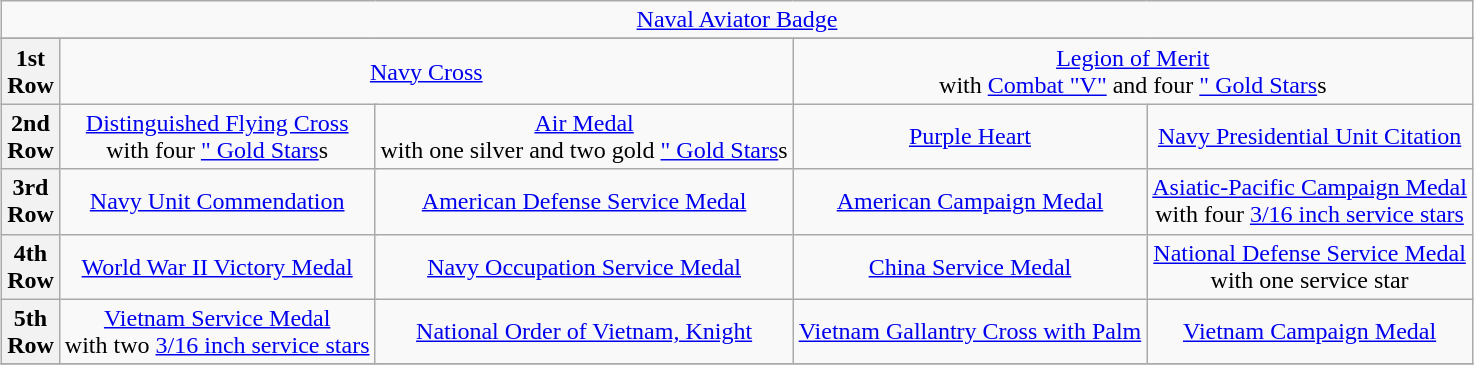<table class="wikitable" style="margin:1em auto; text-align:center;">
<tr>
<td colspan="14"><a href='#'>Naval Aviator Badge</a></td>
</tr>
<tr>
</tr>
<tr>
<th>1st<br>Row</th>
<td colspan="8"><a href='#'>Navy Cross</a></td>
<td colspan="7"><a href='#'>Legion of Merit</a> <br>with <a href='#'>Combat "V"</a> and four <a href='#'>" Gold Stars</a>s</td>
</tr>
<tr>
<th>2nd<br>Row</th>
<td colspan="4"><a href='#'>Distinguished Flying Cross</a> <br>with four <a href='#'>" Gold Stars</a>s</td>
<td colspan="4"><a href='#'>Air Medal</a> <br>with one silver and two gold <a href='#'>" Gold Stars</a>s</td>
<td colspan="4"><a href='#'>Purple Heart</a></td>
<td colspan="4"><a href='#'>Navy Presidential Unit Citation</a></td>
</tr>
<tr>
<th>3rd<br>Row</th>
<td colspan="4"><a href='#'>Navy Unit Commendation</a></td>
<td colspan="4"><a href='#'>American Defense Service Medal</a></td>
<td colspan="4"><a href='#'>American Campaign Medal</a></td>
<td colspan="4"><a href='#'>Asiatic-Pacific Campaign Medal</a> <br>with four <a href='#'>3/16 inch service stars</a></td>
</tr>
<tr>
<th>4th<br>Row</th>
<td colspan="4"><a href='#'>World War II Victory Medal</a></td>
<td colspan="4"><a href='#'>Navy Occupation Service Medal</a></td>
<td colspan="4"><a href='#'>China Service Medal</a></td>
<td colspan="4"><a href='#'>National Defense Service Medal</a> <br>with one service star</td>
</tr>
<tr>
<th>5th<br>Row</th>
<td colspan="4"><a href='#'>Vietnam Service Medal</a> <br>with two <a href='#'>3/16 inch service stars</a></td>
<td colspan="4"><a href='#'>National Order of Vietnam, Knight</a></td>
<td colspan="4"><a href='#'>Vietnam Gallantry Cross with Palm</a></td>
<td colspan="4"><a href='#'>Vietnam Campaign Medal</a></td>
</tr>
<tr>
</tr>
</table>
